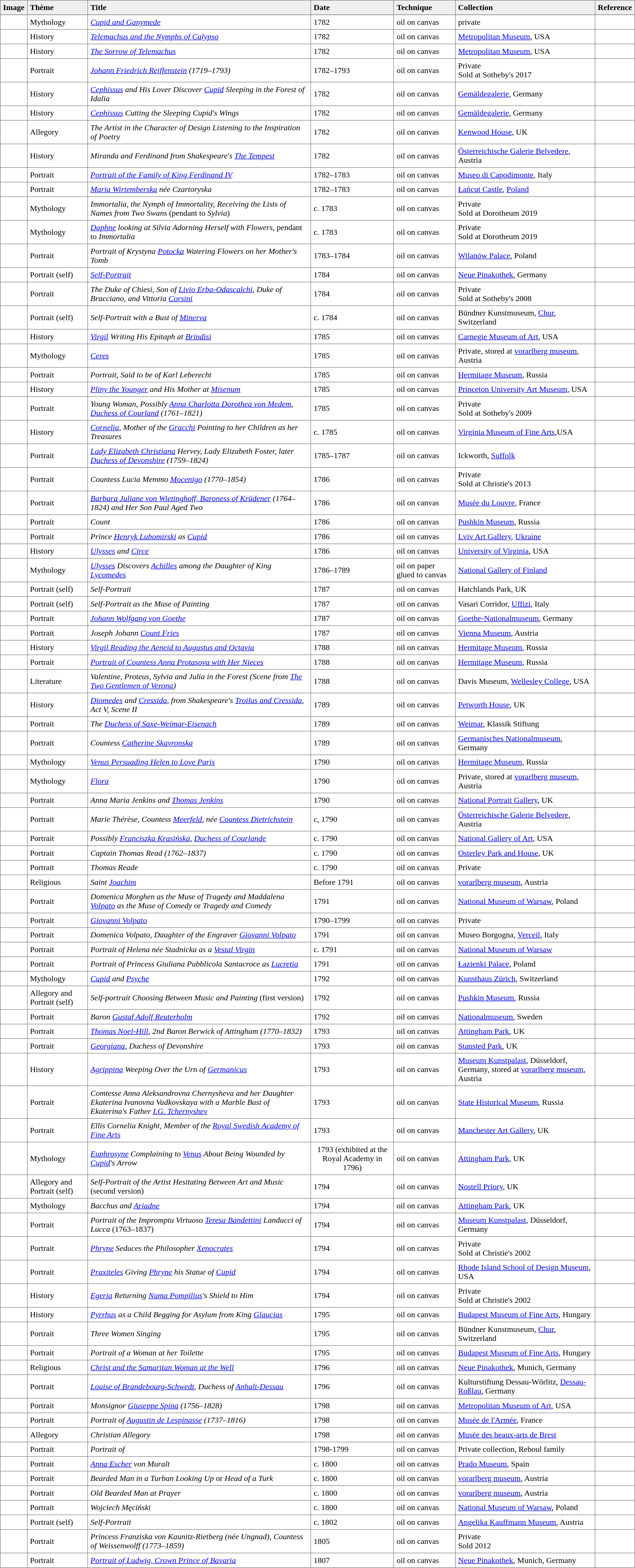<table border="1" align="gauche" cellspacing="0" cellpadding="5" style="text-align:left;border-collapse:collapse;margin-top:0.5em;">
<tr ---->
<th style="background:#efefef;">Image</th>
<th style="background:#efefef;">Thème</th>
<th style="background:#efefef;">Title</th>
<th style="background:#efefef;">Date</th>
<th style="background:#efefef;">Technique</th>
<th style="background:#efefef;">Collection</th>
<th style="background:#efefef;">Reference</th>
</tr>
<tr ---->
</tr>
<tr>
<td></td>
<td>Mythology</td>
<td><em><a href='#'>Cupid and Ganymede</a></em></td>
<td>1782</td>
<td>oil on canvas</td>
<td>private</td>
<td></td>
</tr>
<tr>
<td></td>
<td>History</td>
<td><em><a href='#'>Telemachus and the Nymphs of Calypso</a></em></td>
<td>1782</td>
<td>oil on canvas</td>
<td><a href='#'>Metropolitan Museum</a>, USA</td>
<td></td>
</tr>
<tr>
<td></td>
<td>History</td>
<td><em><a href='#'>The Sorrow of Telemachus</a></em></td>
<td>1782</td>
<td>oil on canvas</td>
<td><a href='#'>Metropolitan Museum</a>, USA</td>
<td></td>
</tr>
<tr>
<td></td>
<td>Portrait</td>
<td><em><a href='#'>Johann Friedrich Reiffenstein</a> (1719–1793)</em></td>
<td>1782–1793</td>
<td>oil on canvas</td>
<td>Private<br>Sold at Sotheby's 2017</td>
<td></td>
</tr>
<tr>
<td></td>
<td>History</td>
<td><em><a href='#'>Cephissus</a> and His Lover Discover <a href='#'>Cupid</a> Sleeping in the Forest of Idalia</em></td>
<td>1782</td>
<td>oil on canvas</td>
<td><a href='#'>Gemäldegalerie</a>, Germany</td>
<td></td>
</tr>
<tr>
<td></td>
<td>History</td>
<td><em><a href='#'>Cephissus</a> Cutting the Sleeping Cupid's Wings</em></td>
<td>1782</td>
<td>oil on canvas</td>
<td><a href='#'>Gemäldegalerie</a>, Germany</td>
<td></td>
</tr>
<tr>
<td></td>
<td>Allegory</td>
<td><em>The Artist in the Character of Design Listening to the Inspiration of Poetry</em></td>
<td>1782</td>
<td>oil on canvas</td>
<td><a href='#'>Kenwood House</a>, UK</td>
<td></td>
</tr>
<tr>
<td></td>
<td>History</td>
<td><em>Miranda and Ferdinand from Shakespeare's <a href='#'>The Tempest</a></em></td>
<td>1782</td>
<td>oil on canvas</td>
<td><a href='#'>Österreichische Galerie Belvedere</a>, Austria</td>
<td></td>
</tr>
<tr>
<td></td>
<td>Portrait</td>
<td><em><a href='#'>Portrait of the Family of King Ferdinand IV</a></em></td>
<td>1782–1783</td>
<td>oil on canvas</td>
<td><a href='#'>Museo di Capodimonte</a>, Italy</td>
<td></td>
</tr>
<tr>
<td></td>
<td>Portrait</td>
<td><em><a href='#'>Maria Wirtemberska</a> née Czartoryska</em></td>
<td>1782–1783</td>
<td>oil on canvas</td>
<td><a href='#'>Łańcut Castle</a>, <a href='#'>Poland</a></td>
<td></td>
</tr>
<tr>
<td></td>
<td>Mythology</td>
<td><em>Immortalia, the Nymph of Immortality, Receiving the Lists of Names from Two Swans</em> (pendant to <em>Sylvia</em>)</td>
<td>c. 1783</td>
<td>oil on canvas</td>
<td>Private<br>Sold at Dorotheum 2019</td>
<td></td>
</tr>
<tr>
<td></td>
<td>Mythology</td>
<td><em><a href='#'>Daphne</a> looking at Silvia Adorning Herself with Flowers</em>, pendant to <em>Immortalia</em></td>
<td>c. 1783</td>
<td>oil on canvas</td>
<td>Private<br>Sold at Dorotheum 2019</td>
<td></td>
</tr>
<tr>
<td></td>
<td>Portrait</td>
<td><em>Portrait of Krystyna <a href='#'>Potocka</a> Watering Flowers on her Mother's Tomb</em></td>
<td>1783–1784</td>
<td>oil on canvas</td>
<td><a href='#'>Wilanów Palace</a>, Poland</td>
<td></td>
</tr>
<tr>
<td></td>
<td>Portrait (self)</td>
<td><em><a href='#'>Self-Portrait</a></em></td>
<td>1784</td>
<td>oil on canvas</td>
<td><a href='#'>Neue Pinakothek</a>, Germany</td>
<td></td>
</tr>
<tr>
<td></td>
<td>Portrait</td>
<td><em>The Duke of Chiesi, Son of <a href='#'>Livio Erba-Odascalchi</a>, Duke of Bracciano, and Vittoria <a href='#'>Corsini</a></em></td>
<td>1784</td>
<td>oil on canvas</td>
<td>Private<br>Sold at Sotheby's 2008</td>
<td></td>
</tr>
<tr>
<td></td>
<td>Portrait (self)</td>
<td><em>Self-Portrait with a Bust of <a href='#'>Minerva</a></em></td>
<td>c. 1784</td>
<td>oil on canvas</td>
<td>Bündner Kunstmuseum, <a href='#'>Chur</a>, Switzerland</td>
<td></td>
</tr>
<tr>
<td></td>
<td>History</td>
<td><em><a href='#'>Virgil</a> Writing His Epitaph at <a href='#'>Brindisi</a></em></td>
<td>1785</td>
<td>oil on canvas</td>
<td><a href='#'>Carnegie Museum of Art</a>, USA</td>
<td></td>
</tr>
<tr>
<td></td>
<td>Mythology</td>
<td><em><a href='#'>Ceres</a></em></td>
<td>1785</td>
<td>oil on canvas</td>
<td>Private, stored at <a href='#'>vorarlberg museum</a>, Austria</td>
<td></td>
</tr>
<tr>
<td></td>
<td>Portrait</td>
<td><em>Portrait, Said to be of Karl Leberecht</em></td>
<td>1785</td>
<td>oil on canvas</td>
<td><a href='#'>Hermitage Museum</a>, Russia</td>
<td></td>
</tr>
<tr>
<td></td>
<td>History</td>
<td><em><a href='#'>Pliny the Younger</a> and His Mother at <a href='#'>Misenum</a></em></td>
<td>1785</td>
<td>oil on canvas</td>
<td><a href='#'>Princeton University Art Museum</a>, USA</td>
<td></td>
</tr>
<tr>
<td></td>
<td>Portrait</td>
<td><em>Young Woman, Possibly <a href='#'>Anna Charlotta Dorothea von Medem</a>, <a href='#'>Duchess of Courland</a> (1761–1821)</em></td>
<td>1785</td>
<td>oil on canvas</td>
<td>Private<br>Sold at Sotheby's 2009</td>
<td></td>
</tr>
<tr>
<td></td>
<td>History</td>
<td><em><a href='#'>Cornelia</a>,  Mother of the <a href='#'>Gracchi</a> Pointing to her Children as her Treasures</em></td>
<td>c. 1785</td>
<td>oil on canvas</td>
<td><a href='#'>Virginia Museum of Fine Arts</a>,USA</td>
<td></td>
</tr>
<tr>
<td></td>
<td>Portrait</td>
<td><em><a href='#'>Lady Elizabeth Christiana</a> Hervey, Lady Elizabeth Foster, later <a href='#'>Duchess of Devonshire</a> (1759–1824)</em></td>
<td>1785–1787</td>
<td>oil on canvas</td>
<td>Ickworth, <a href='#'>Suffolk</a></td>
<td></td>
</tr>
<tr>
<td></td>
<td>Portrait</td>
<td><em>Countess Lucia Memmo <a href='#'>Mocenigo</a> (1770–1854)</em></td>
<td>1786</td>
<td>oil on canvas</td>
<td>Private<br>Sold at Christie's 2013</td>
<td></td>
</tr>
<tr>
<td></td>
<td>Portrait</td>
<td><em><a href='#'>Barbara Juliane von Wietinghoff, Baroness of Krüdener</a> (1764–1824) and Her Son Paul Aged Two</em></td>
<td>1786</td>
<td>oil on canvas</td>
<td><a href='#'>Musée du Louvre</a>, France</td>
<td></td>
</tr>
<tr>
<td></td>
<td>Portrait</td>
<td><em>Count </em></td>
<td>1786</td>
<td>oil on canvas</td>
<td><a href='#'>Pushkin Museum</a>, Russia</td>
<td></td>
</tr>
<tr>
<td></td>
<td>Portrait</td>
<td><em>Prince <a href='#'>Henryk Lubomirski</a> as <a href='#'>Cupid</a></em></td>
<td>1786</td>
<td>oil on canvas</td>
<td><a href='#'>Lviv Art Gallery</a>, <a href='#'>Ukraine</a></td>
<td></td>
</tr>
<tr>
<td></td>
<td>History</td>
<td><em><a href='#'>Ulysses</a> and <a href='#'>Circe</a></em></td>
<td>1786</td>
<td>oil on canvas</td>
<td><a href='#'>University of Virginia</a>, USA</td>
<td></td>
</tr>
<tr>
<td></td>
<td>Mythology</td>
<td><em><a href='#'>Ulysses</a> Discovers <a href='#'>Achilles</a> among the Daughter of King <a href='#'>Lycomedes</a></em></td>
<td>1786–1789</td>
<td>oil on paper  glued to canvas</td>
<td><a href='#'>National Gallery of Finland</a></td>
<td></td>
</tr>
<tr>
<td></td>
<td>Portrait (self)</td>
<td><em>Self-Portrait</em></td>
<td>1787</td>
<td>oil on canvas</td>
<td>Hatchlands Park, UK</td>
<td></td>
</tr>
<tr>
<td></td>
<td>Portrait (self)</td>
<td><em>Self-Portrait as the Muse of Painting</em></td>
<td>1787</td>
<td>oil on canvas</td>
<td>Vasari Corridor, <a href='#'>Uffizi</a>, Italy</td>
<td></td>
</tr>
<tr>
<td></td>
<td>Portrait</td>
<td><em><a href='#'>Johann Wolfgang von Goethe</a></em></td>
<td>1787</td>
<td>oil on canvas</td>
<td><a href='#'>Goethe-Nationalmuseum</a>, Germany</td>
<td></td>
</tr>
<tr>
<td></td>
<td>Portrait</td>
<td><em>Joseph Johann <a href='#'>Count Fries</a></em></td>
<td>1787</td>
<td>oil on canvas</td>
<td><a href='#'>Vienna Museum</a>, Austria</td>
<td></td>
</tr>
<tr>
<td></td>
<td>History</td>
<td><em><a href='#'>Virgil Reading the Aeneid to Augustus and Octavia</a></em></td>
<td>1788</td>
<td>oil on canvas</td>
<td><a href='#'>Hermitage Museum</a>, Russia</td>
<td></td>
</tr>
<tr>
<td></td>
<td>Portrait</td>
<td><em><a href='#'>Portrait of Countess Anna Protasova with Her Nieces</a></em></td>
<td>1788</td>
<td>oil on canvas</td>
<td><a href='#'>Hermitage Museum</a>, Russia</td>
<td></td>
</tr>
<tr>
<td></td>
<td>Literature</td>
<td><em>Valentine, Proteus, Sylvia and Julia in the Forest (Scene from <a href='#'>The Two Gentlemen of Verona</a>)</em></td>
<td>1788</td>
<td>oil on canvas</td>
<td>Davis Museum, <a href='#'>Wellesley College</a>, USA</td>
<td></td>
</tr>
<tr>
<td></td>
<td>History</td>
<td><em><a href='#'>Diomedes</a> and <a href='#'>Cressida</a>, from Shakespeare's <a href='#'>Troilus and Cressida</a>, Act V, Scene II</em></td>
<td>1789</td>
<td>oil on canvas</td>
<td><a href='#'>Petworth House</a>, UK</td>
<td></td>
</tr>
<tr>
<td></td>
<td>Portrait</td>
<td><em>The <a href='#'>Duchess of Saxe-Weimar-Eisenach</a></em></td>
<td>1789</td>
<td>oil on canvas</td>
<td><a href='#'>Weimar</a>, Klassik Stiftung</td>
<td></td>
</tr>
<tr>
<td></td>
<td>Portrait</td>
<td><em>Countess <a href='#'>Catherine Skavronska</a></em></td>
<td>1789</td>
<td>oil on canvas</td>
<td><a href='#'>Germanisches Nationalmuseum</a>, Germany</td>
<td></td>
</tr>
<tr>
<td></td>
<td>Mythology</td>
<td><em><a href='#'>Venus Persuading Helen to Love Paris</a></em></td>
<td>1790</td>
<td>oil on canvas</td>
<td><a href='#'>Hermitage Museum</a>, Russia</td>
<td></td>
</tr>
<tr>
<td></td>
<td>Mythology</td>
<td><em><a href='#'>Flora</a></em></td>
<td>1790</td>
<td>oil on canvas</td>
<td>Private, stored at <a href='#'>vorarlberg museum</a>, Austria</td>
<td></td>
</tr>
<tr>
<td></td>
<td>Portrait</td>
<td><em>Anna Maria Jenkins and <a href='#'>Thomas Jenkins</a></em></td>
<td>1790</td>
<td>oil on canvas</td>
<td><a href='#'>National Portrait Gallery</a>, UK</td>
<td></td>
</tr>
<tr>
<td></td>
<td>Portrait</td>
<td><em>Marie Thérèse, Countess <a href='#'>Meerfeld</a>, née <a href='#'>Countess Dietrichstein</a></em></td>
<td>c, 1790</td>
<td>oil on canvas</td>
<td><a href='#'>Österreichische Galerie Belvedere</a>, Austria</td>
<td></td>
</tr>
<tr>
<td></td>
<td>Portrait</td>
<td><em>Possibly <a href='#'>Franciszka Krasińska</a>, <a href='#'>Duchess of Courlande</a></em></td>
<td>c. 1790</td>
<td>oil on canvas</td>
<td><a href='#'>National Gallery of Art</a>, USA</td>
<td></td>
</tr>
<tr>
<td></td>
<td>Portrait</td>
<td><em>Captain Thomas Read (1762–1837)</em></td>
<td>c. 1790</td>
<td>oil on canvas</td>
<td><a href='#'>Osterley Park and House</a>, UK</td>
<td></td>
</tr>
<tr>
<td></td>
<td>Portrait</td>
<td><em>Thomas Reade</em></td>
<td>c. 1790</td>
<td>oil on canvas</td>
<td>Private</td>
<td></td>
</tr>
<tr>
<td></td>
<td>Religious</td>
<td><em>Saint <a href='#'>Joachim</a></em></td>
<td>Before 1791</td>
<td>oil on canvas</td>
<td><a href='#'>vorarlberg museum</a>, Austria</td>
<td></td>
</tr>
<tr>
<td></td>
<td>Portrait</td>
<td><em>Domenica Morghen as the Muse of Tragedy and Maddalena <a href='#'>Volpato</a> as the Muse of Comedy</em> or <em>Tragedy and Comedy</em></td>
<td>1791</td>
<td>oil on canvas</td>
<td><a href='#'>National Museum of Warsaw</a>, Poland</td>
<td></td>
</tr>
<tr>
<td></td>
<td>Portrait</td>
<td><em><a href='#'>Giovanni Volpato</a></em></td>
<td>1790–1799</td>
<td>oil on canvas</td>
<td>Private</td>
<td></td>
</tr>
<tr>
<td></td>
<td>Portrait</td>
<td><em>Domenica Volpato, Daughter of the Engraver <a href='#'>Giovanni Volpato</a></em></td>
<td>1791</td>
<td>oil on canvas</td>
<td>Museo Borgogna, <a href='#'>Verceil</a>, Italy</td>
<td></td>
</tr>
<tr>
<td></td>
<td>Portrait</td>
<td><em>Portrait of Helena née Stadnicka as a <a href='#'>Vestal Virgin</a></em></td>
<td>c. 1791</td>
<td>oil on canvas</td>
<td><a href='#'>National Museum of Warsaw</a></td>
<td></td>
</tr>
<tr>
<td></td>
<td>Portrait</td>
<td><em>Portrait of Princess Giuliana Pubblicola Santacroce as <a href='#'>Lucretia</a></em></td>
<td>1791</td>
<td>oil on canvas</td>
<td><a href='#'>Łazienki Palace</a>, Poland</td>
<td></td>
</tr>
<tr>
<td></td>
<td>Mythology</td>
<td><em><a href='#'>Cupid</a> and <a href='#'>Psyche</a></em></td>
<td>1792</td>
<td>oil on canvas</td>
<td><a href='#'>Kunsthaus Zürich</a>, Switzerland</td>
<td></td>
</tr>
<tr>
<td></td>
<td>Allegory and Portrait (self)</td>
<td><em>Self-portrait Choosing Between Music and Painting</em> (first version)</td>
<td>1792</td>
<td>oil on canvas</td>
<td><a href='#'>Pushkin Museum</a>, Russia</td>
<td></td>
</tr>
<tr>
<td></td>
<td>Portrait</td>
<td><em>Baron <a href='#'>Gustaf Adolf Reuterholm</a></em></td>
<td>1792</td>
<td>oil on canvas</td>
<td><a href='#'>Nationalmuseum</a>, Sweden</td>
<td></td>
</tr>
<tr>
<td></td>
<td>Portrait</td>
<td><em><a href='#'>Thomas Noel-Hill</a>, 2nd Baron Berwick of Attingham (1770–1832)</em></td>
<td>1793</td>
<td>oil on canvas</td>
<td><a href='#'>Attingham Park</a>, UK</td>
<td></td>
</tr>
<tr>
<td></td>
<td>Portrait</td>
<td><em><a href='#'>Georgiana</a>, Duchess of Devonshire</em></td>
<td>1793</td>
<td>oil on canvas</td>
<td><a href='#'>Stansted Park</a>, UK</td>
<td></td>
</tr>
<tr>
<td></td>
<td>History</td>
<td><em><a href='#'>Agrippina</a> Weeping Over the Urn of <a href='#'>Germanicus</a></em></td>
<td>1793</td>
<td>oil on canvas</td>
<td><a href='#'>Museum Kunstpalast</a>, Düsseldorf, Germany, stored at <a href='#'>vorarlberg museum</a>, Austria</td>
<td></td>
</tr>
<tr>
<td></td>
<td>Portrait</td>
<td><em>Comtesse Anna Aleksandrovna Chernysheva and her Daughter Ekaterina Ivanovna Vadkovskaya with a Marble Bust of Ekaterina's Father <a href='#'>I.G. Tchernyshev</a></em></td>
<td>1793</td>
<td>oil on canvas</td>
<td><a href='#'>State Historical Museum</a>, Russia</td>
<td></td>
</tr>
<tr>
<td></td>
<td>Portrait</td>
<td><em>Ellis Cornelia Knight, Member of the <a href='#'>Royal Swedish Academy of Fine Arts</a></em></td>
<td>1793</td>
<td>oil on canvas</td>
<td><a href='#'>Manchester Art Gallery</a>, UK</td>
<td></td>
</tr>
<tr>
<td></td>
<td>Mythology</td>
<td><em><a href='#'>Euphrosyne</a> Complaining to <a href='#'>Venus</a> About Being Wounded by <a href='#'>Cupid</a>'s Arrow</em></td>
<td align="center">1793 (exhibited at the Royal Academy in 1796)</td>
<td>oil on canvas</td>
<td><a href='#'>Attingham Park</a>, UK</td>
<td></td>
</tr>
<tr>
<td></td>
<td>Allegory and Portrait (self)</td>
<td><em>Self-Portrait of the Artist Hesitating Between Art and Music</em> (second version)</td>
<td>1794</td>
<td>oil on canvas</td>
<td><a href='#'>Nostell Priory</a>, UK</td>
<td></td>
</tr>
<tr>
<td></td>
<td>Mythology</td>
<td><em>Bacchus and <a href='#'>Ariadne</a></em></td>
<td>1794</td>
<td>oil on canvas</td>
<td><a href='#'>Attingham Park</a>, UK</td>
<td></td>
</tr>
<tr>
<td></td>
<td>Portrait</td>
<td><em>Portrait of the Impromptu Virtuoso <a href='#'>Teresa Bandettini</a> Landucci of Lucca</em> (1763–1837)</td>
<td>1794</td>
<td>oil on canvas</td>
<td><a href='#'>Museum Kunstpalast</a>, Düsseldorf, Germany</td>
<td></td>
</tr>
<tr>
<td></td>
<td>Portrait</td>
<td><em><a href='#'>Phryne</a> Seduces the Philosopher <a href='#'>Xenocrates</a></em></td>
<td>1794</td>
<td>oil on canvas</td>
<td>Private<br>Sold at Christie's 2002</td>
<td></td>
</tr>
<tr>
<td></td>
<td>Portrait</td>
<td><em><a href='#'>Praxiteles</a> Giving <a href='#'>Phryne</a> his Statue of <a href='#'>Cupid</a></em></td>
<td>1794</td>
<td>oil on canvas</td>
<td><a href='#'>Rhode Island School of Design Museum</a>, USA</td>
<td></td>
</tr>
<tr>
<td></td>
<td>History</td>
<td><em><a href='#'>Egeria</a> Returning <a href='#'>Numa Pompilius</a>'s Shield to Him</em></td>
<td>1794</td>
<td>oil on canvas</td>
<td>Private<br>Sold at Christie's 2002</td>
<td></td>
</tr>
<tr>
<td></td>
<td>History</td>
<td><em><a href='#'>Pyrrhus</a> as a Child Begging for Asylum from King <a href='#'>Glaucias</a></em></td>
<td>1795</td>
<td>oil on canvas</td>
<td><a href='#'>Budapest Museum of Fine Arts</a>, Hungary</td>
<td></td>
</tr>
<tr>
<td></td>
<td>Portrait</td>
<td><em>Three Women Singing</em></td>
<td>1795</td>
<td>oil on canvas</td>
<td>Bündner Kunstmuseum, <a href='#'>Chur</a>, Switzerland</td>
<td></td>
</tr>
<tr>
<td></td>
<td>Portrait</td>
<td><em>Portrait of a Woman at her Toilette</em></td>
<td>1795</td>
<td>oil on canvas</td>
<td><a href='#'>Budapest Museum of Fine Arts</a>, Hungary</td>
<td></td>
</tr>
<tr>
<td></td>
<td>Religious</td>
<td><em><a href='#'>Christ and the Samaritan Woman at the Well</a></em></td>
<td>1796</td>
<td>oil on canvas</td>
<td><a href='#'>Neue Pinakothek</a>, Munich, Germany</td>
<td></td>
</tr>
<tr>
<td></td>
<td>Portrait</td>
<td><em><a href='#'>Louise of Brandebourg-Schwedt</a>, Duchess of <a href='#'>Anhalt-Dessau</a></em></td>
<td>1796</td>
<td>oil on canvas</td>
<td>Kulturstiftung Dessau-Wörlitz, <a href='#'>Dessau-Roßlau</a>, Germany</td>
<td></td>
</tr>
<tr>
<td></td>
<td>Portrait</td>
<td><em>Monsignor <a href='#'>Giuseppe Spina</a> (1756–1828)</em></td>
<td>1798</td>
<td>oil on canvas</td>
<td><a href='#'>Metropolitan Museum of Art</a>, USA</td>
<td></td>
</tr>
<tr>
<td></td>
<td>Portrait</td>
<td><em>Portrait of <a href='#'>Augustin de Lespinasse</a> (1737–1816)</em></td>
<td>1798</td>
<td>oil on canvas</td>
<td><a href='#'>Musée de l'Armée</a>, France</td>
<td></td>
</tr>
<tr>
<td></td>
<td>Allegory</td>
<td><em>Christian Allegory </em></td>
<td>1798</td>
<td>oil on canvas</td>
<td><a href='#'>Musée des beaux-arts de Brest</a></td>
<td></td>
</tr>
<tr>
<td></td>
<td>Portrait</td>
<td><em>Portrait of </em></td>
<td>1798-1799</td>
<td>oil on canvas</td>
<td>Private collection, Reboul family</td>
<td></td>
</tr>
<tr>
<td></td>
<td>Portrait</td>
<td><em><a href='#'>Anna Escher</a> von Muralt</em></td>
<td>c. 1800</td>
<td>oil on canvas</td>
<td><a href='#'>Prado Museum</a>, Spain</td>
<td></td>
</tr>
<tr>
<td></td>
<td>Portrait</td>
<td><em>Bearded Man in a Turban Looking Up</em> or <em>Head of a Turk</em></td>
<td>c. 1800</td>
<td>oil on canvas</td>
<td><a href='#'>vorarlberg museum</a>, Austria</td>
<td></td>
</tr>
<tr>
<td></td>
<td>Portrait</td>
<td><em>Old Bearded Man at Prayer</em></td>
<td>c. 1800</td>
<td>oil on canvas</td>
<td><a href='#'>vorarlberg museum</a>, Austria</td>
<td></td>
</tr>
<tr>
<td></td>
<td>Portrait</td>
<td><em>Wojciech Męciński</em></td>
<td>c. 1800</td>
<td>oil on canvas</td>
<td><a href='#'>National Museum of Warsaw</a>, Poland</td>
<td></td>
</tr>
<tr>
<td></td>
<td>Portrait (self)</td>
<td><em>Self-Portrait</em></td>
<td>c. 1802</td>
<td>oil on canvas</td>
<td><a href='#'>Angelika Kauffmann Museum</a>, Austria</td>
<td></td>
</tr>
<tr>
<td></td>
<td>Portrait</td>
<td><em>Princess Franziska von Kaunitz-Rietberg (née Ungnad), Countess of Weissenwolff (1773–1859)</em></td>
<td>1805</td>
<td>oil on canvas</td>
<td>Private<br>Sold 2012</td>
<td></td>
</tr>
<tr>
<td></td>
<td>Portrait</td>
<td><em><a href='#'>Portrait of Ludwig, Crown Prince of Bavaria</a></em></td>
<td>1807</td>
<td>oil on canvas</td>
<td><a href='#'>Neue Pinakothek</a>, Munich, Germany</td>
<td></td>
</tr>
</table>
